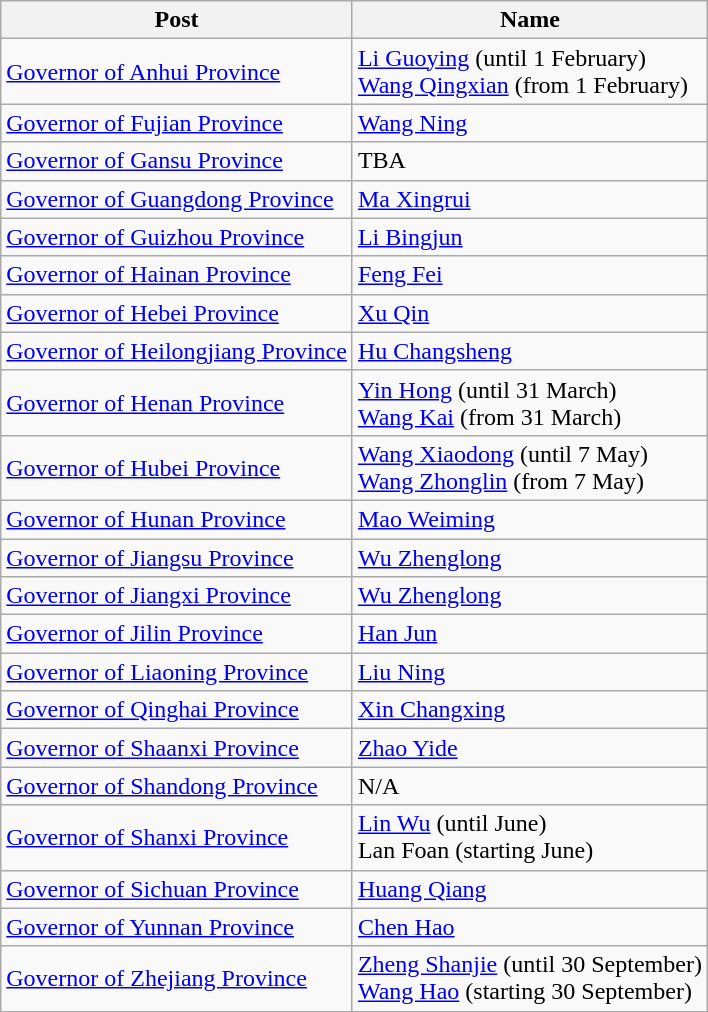<table class=wikitable>
<tr>
<th>Post</th>
<th>Name</th>
</tr>
<tr>
<td><a href='#'>Governor of Anhui Province</a></td>
<td><a href='#'>Li Guoying</a> (until 1 February)<br><a href='#'>Wang Qingxian</a> (from 1 February)</td>
</tr>
<tr>
<td><a href='#'>Governor of Fujian Province</a></td>
<td><a href='#'>Wang Ning</a></td>
</tr>
<tr>
<td><a href='#'>Governor of Gansu Province</a></td>
<td>TBA</td>
</tr>
<tr>
<td><a href='#'>Governor of Guangdong Province</a></td>
<td><a href='#'>Ma Xingrui</a></td>
</tr>
<tr>
<td><a href='#'>Governor of Guizhou Province</a></td>
<td><a href='#'>Li Bingjun</a></td>
</tr>
<tr>
<td><a href='#'>Governor of Hainan Province</a></td>
<td><a href='#'>Feng Fei</a></td>
</tr>
<tr>
<td><a href='#'>Governor of Hebei Province</a></td>
<td><a href='#'>Xu Qin</a></td>
</tr>
<tr>
<td><a href='#'>Governor of Heilongjiang Province</a></td>
<td><a href='#'>Hu Changsheng</a></td>
</tr>
<tr>
<td><a href='#'>Governor of Henan Province</a></td>
<td><a href='#'>Yin Hong</a> (until 31 March)<br><a href='#'>Wang Kai</a> (from 31 March)</td>
</tr>
<tr>
<td><a href='#'>Governor of Hubei Province</a></td>
<td><a href='#'>Wang Xiaodong</a> (until 7 May)<br><a href='#'>Wang Zhonglin</a> (from 7 May)</td>
</tr>
<tr>
<td><a href='#'>Governor of Hunan Province</a></td>
<td><a href='#'>Mao Weiming</a></td>
</tr>
<tr>
<td><a href='#'>Governor of Jiangsu Province</a></td>
<td><a href='#'>Wu Zhenglong</a></td>
</tr>
<tr>
<td><a href='#'>Governor of Jiangxi Province</a></td>
<td><a href='#'>Wu Zhenglong</a></td>
</tr>
<tr>
<td><a href='#'>Governor of Jilin Province</a></td>
<td><a href='#'>Han Jun</a></td>
</tr>
<tr>
<td><a href='#'>Governor of Liaoning Province</a></td>
<td><a href='#'>Liu Ning</a></td>
</tr>
<tr>
<td><a href='#'>Governor of Qinghai Province</a></td>
<td><a href='#'>Xin Changxing</a></td>
</tr>
<tr>
<td><a href='#'>Governor of Shaanxi Province</a></td>
<td><a href='#'>Zhao Yide</a></td>
</tr>
<tr>
<td><a href='#'>Governor of Shandong Province</a></td>
<td>N/A</td>
</tr>
<tr>
<td><a href='#'>Governor of Shanxi Province</a></td>
<td><a href='#'>Lin Wu</a> (until June)<br>Lan Foan (starting June)</td>
</tr>
<tr>
<td><a href='#'>Governor of Sichuan Province</a></td>
<td><a href='#'>Huang Qiang</a></td>
</tr>
<tr>
<td><a href='#'>Governor of Yunnan Province</a></td>
<td><a href='#'>Chen Hao</a></td>
</tr>
<tr>
<td><a href='#'>Governor of Zhejiang Province</a></td>
<td><a href='#'>Zheng Shanjie</a> (until 30 September)<br><a href='#'>Wang Hao</a> (starting 30 September)</td>
</tr>
<tr>
</tr>
</table>
